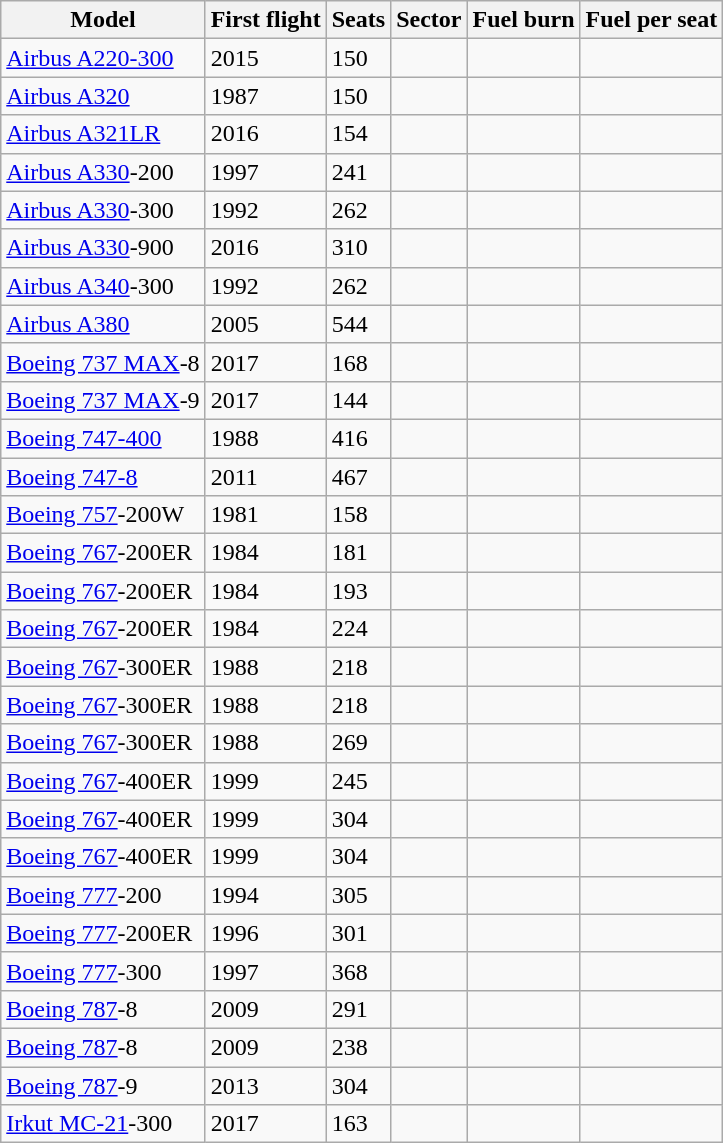<table class="wikitable sortable">
<tr>
<th>Model</th>
<th>First flight</th>
<th>Seats</th>
<th>Sector</th>
<th>Fuel burn</th>
<th>Fuel per seat</th>
</tr>
<tr>
<td><a href='#'>Airbus A220-300</a></td>
<td>2015</td>
<td>150</td>
<td></td>
<td></td>
<td></td>
</tr>
<tr>
<td><a href='#'>Airbus A320</a></td>
<td>1987</td>
<td>150</td>
<td></td>
<td></td>
<td><br></td>
</tr>
<tr>
<td><a href='#'>Airbus A321LR</a></td>
<td>2016</td>
<td>154</td>
<td></td>
<td></td>
<td><br></td>
</tr>
<tr>
<td><a href='#'>Airbus A330</a>-200</td>
<td>1997</td>
<td>241</td>
<td></td>
<td></td>
<td></td>
</tr>
<tr>
<td><a href='#'>Airbus A330</a>-300</td>
<td>1992</td>
<td>262</td>
<td></td>
<td></td>
<td></td>
</tr>
<tr>
<td><a href='#'>Airbus A330</a>-900</td>
<td>2016</td>
<td>310</td>
<td></td>
<td></td>
<td><br></td>
</tr>
<tr>
<td><a href='#'>Airbus A340</a>-300</td>
<td>1992</td>
<td>262</td>
<td></td>
<td></td>
<td></td>
</tr>
<tr>
<td><a href='#'>Airbus A380</a></td>
<td>2005</td>
<td>544</td>
<td></td>
<td><br></td>
<td><br></td>
</tr>
<tr>
<td><a href='#'>Boeing 737 MAX</a>-8</td>
<td>2017</td>
<td>168</td>
<td></td>
<td></td>
<td><br></td>
</tr>
<tr>
<td><a href='#'>Boeing 737 MAX</a>-9</td>
<td>2017</td>
<td>144</td>
<td></td>
<td></td>
<td><br></td>
</tr>
<tr>
<td><a href='#'>Boeing 747-400</a></td>
<td>1988</td>
<td>416</td>
<td></td>
<td></td>
<td><br></td>
</tr>
<tr>
<td><a href='#'>Boeing 747-8</a></td>
<td>2011</td>
<td>467</td>
<td></td>
<td></td>
<td><br></td>
</tr>
<tr>
<td><a href='#'>Boeing 757</a>-200W</td>
<td>1981</td>
<td>158</td>
<td></td>
<td></td>
<td><br></td>
</tr>
<tr>
<td><a href='#'>Boeing 767</a>-200ER</td>
<td>1984</td>
<td>181</td>
<td></td>
<td></td>
<td><br></td>
</tr>
<tr>
<td><a href='#'>Boeing 767</a>-200ER</td>
<td>1984</td>
<td>193</td>
<td></td>
<td></td>
<td><br></td>
</tr>
<tr>
<td><a href='#'>Boeing 767</a>-200ER</td>
<td>1984</td>
<td>224</td>
<td></td>
<td></td>
<td><br></td>
</tr>
<tr>
<td><a href='#'>Boeing 767</a>-300ER</td>
<td>1988</td>
<td>218</td>
<td></td>
<td></td>
<td><br></td>
</tr>
<tr>
<td><a href='#'>Boeing 767</a>-300ER</td>
<td>1988</td>
<td>218</td>
<td></td>
<td></td>
<td><br></td>
</tr>
<tr>
<td><a href='#'>Boeing 767</a>-300ER</td>
<td>1988</td>
<td>269</td>
<td></td>
<td></td>
<td><br></td>
</tr>
<tr>
<td><a href='#'>Boeing 767</a>-400ER</td>
<td>1999</td>
<td>245</td>
<td></td>
<td></td>
<td><br></td>
</tr>
<tr>
<td><a href='#'>Boeing 767</a>-400ER</td>
<td>1999</td>
<td>304</td>
<td></td>
<td></td>
<td><br></td>
</tr>
<tr>
<td><a href='#'>Boeing 767</a>-400ER</td>
<td>1999</td>
<td>304</td>
<td></td>
<td></td>
<td></td>
</tr>
<tr>
<td><a href='#'>Boeing 777</a>-200</td>
<td>1994</td>
<td>305</td>
<td></td>
<td></td>
<td><br></td>
</tr>
<tr>
<td><a href='#'>Boeing 777</a>-200ER</td>
<td>1996</td>
<td>301</td>
<td></td>
<td></td>
<td></td>
</tr>
<tr>
<td><a href='#'>Boeing 777</a>-300</td>
<td>1997</td>
<td>368</td>
<td></td>
<td></td>
<td><br></td>
</tr>
<tr>
<td><a href='#'>Boeing 787</a>-8</td>
<td>2009</td>
<td>291</td>
<td></td>
<td></td>
<td><br></td>
</tr>
<tr>
<td><a href='#'>Boeing 787</a>-8</td>
<td>2009</td>
<td>238</td>
<td></td>
<td></td>
<td><br></td>
</tr>
<tr>
<td><a href='#'>Boeing 787</a>-9</td>
<td>2013</td>
<td>304</td>
<td></td>
<td></td>
<td><br></td>
</tr>
<tr>
<td><a href='#'>Irkut MC-21</a>-300</td>
<td>2017</td>
<td>163</td>
<td></td>
<td></td>
<td><br></td>
</tr>
</table>
